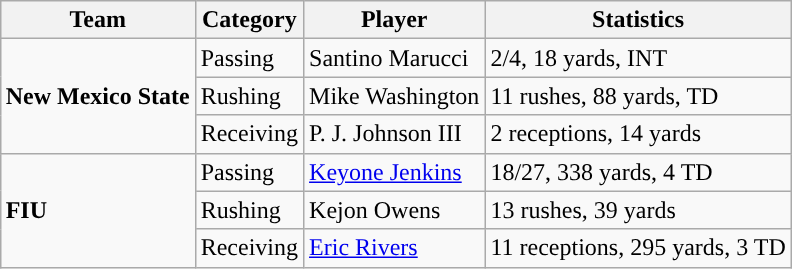<table class="wikitable" style="float: right;">
<tr>
<th>Team</th>
<th>Category</th>
<th>Player</th>
<th>Statistics</th>
</tr>
<tr>
<td rowspan=3><strong>New Mexico State</strong></td>
<td>Passing</td>
<td>Santino Marucci</td>
<td>2/4, 18 yards, INT</td>
</tr>
<tr>
<td>Rushing</td>
<td>Mike Washington</td>
<td>11 rushes, 88 yards, TD</td>
</tr>
<tr>
<td>Receiving</td>
<td>P. J. Johnson III</td>
<td>2 receptions, 14 yards</td>
</tr>
<tr>
<td rowspan=3><strong>FIU</strong></td>
<td>Passing</td>
<td><a href='#'>Keyone Jenkins</a></td>
<td>18/27, 338 yards, 4 TD</td>
</tr>
<tr>
<td>Rushing</td>
<td>Kejon Owens</td>
<td>13 rushes, 39 yards</td>
</tr>
<tr>
<td>Receiving</td>
<td><a href='#'>Eric Rivers</a></td>
<td>11 receptions, 295 yards, 3 TD</td>
</tr>
</table>
